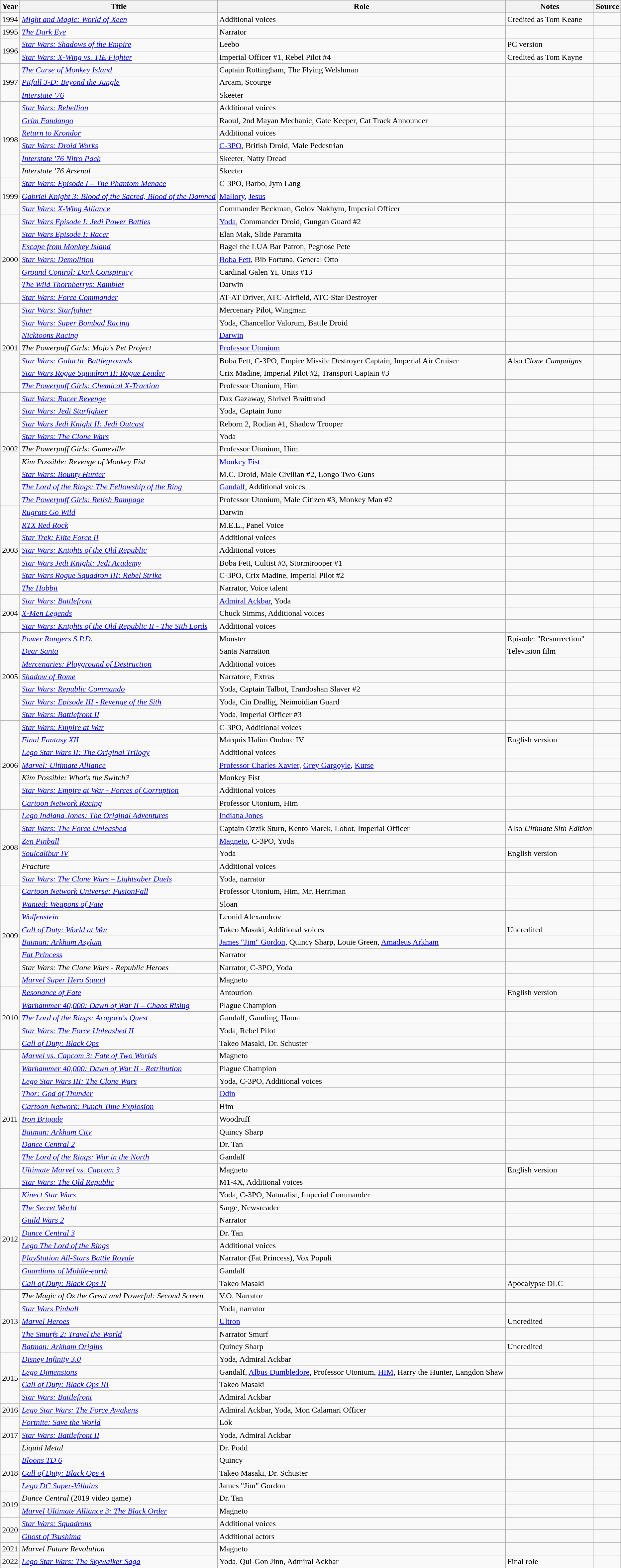<table class="wikitable sortable">
<tr>
<th>Year</th>
<th>Title</th>
<th>Role</th>
<th>Notes</th>
<th>Source</th>
</tr>
<tr>
<td>1994</td>
<td><em><a href='#'>Might and Magic: World of Xeen</a></em></td>
<td>Additional voices</td>
<td>Credited as Tom Keane</td>
<td></td>
</tr>
<tr>
<td>1995</td>
<td><em><a href='#'>The Dark Eye</a></em></td>
<td>Narrator</td>
<td></td>
<td></td>
</tr>
<tr>
<td rowspan="2">1996</td>
<td><em><a href='#'>Star Wars: Shadows of the Empire</a></em></td>
<td>Leebo</td>
<td>PC version</td>
<td></td>
</tr>
<tr>
<td><em><a href='#'>Star Wars: X-Wing vs. TIE Fighter</a></em></td>
<td>Imperial Officer #1, Rebel Pilot #4</td>
<td>Credited as Tom Kayne</td>
<td></td>
</tr>
<tr>
<td rowspan="3">1997</td>
<td><em><a href='#'>The Curse of Monkey Island</a></em></td>
<td>Captain Rottingham, The Flying Welshman</td>
<td></td>
<td></td>
</tr>
<tr>
<td><em><a href='#'>Pitfall 3-D: Beyond the Jungle</a></em></td>
<td>Arcam, Scourge</td>
<td></td>
<td></td>
</tr>
<tr>
<td><em><a href='#'>Interstate '76</a></em></td>
<td>Skeeter</td>
<td></td>
<td></td>
</tr>
<tr>
<td rowspan="6">1998</td>
<td><em><a href='#'>Star Wars: Rebellion</a></em></td>
<td>Additional voices</td>
<td></td>
<td></td>
</tr>
<tr>
<td><em><a href='#'>Grim Fandango</a></em></td>
<td>Raoul, 2nd Mayan Mechanic, Gate Keeper, Cat Track Announcer</td>
<td></td>
<td></td>
</tr>
<tr>
<td><em><a href='#'>Return to Krondor</a></em></td>
<td>Additional voices</td>
<td></td>
<td></td>
</tr>
<tr>
<td><em><a href='#'>Star Wars: Droid Works</a></em></td>
<td><a href='#'>C-3PO</a>, British Droid, Male Pedestrian</td>
<td></td>
<td></td>
</tr>
<tr>
<td><em><a href='#'>Interstate '76 Nitro Pack</a></em></td>
<td>Skeeter, Natty Dread</td>
<td></td>
<td></td>
</tr>
<tr>
<td><em>Interstate '76 Arsenal</em></td>
<td>Skeeter</td>
<td></td>
<td></td>
</tr>
<tr>
<td rowspan="3">1999</td>
<td><em><a href='#'>Star Wars: Episode I – The Phantom Menace</a></em></td>
<td>C-3PO, Barbo, Jym Lang</td>
<td></td>
<td></td>
</tr>
<tr>
<td><em><a href='#'>Gabriel Knight 3: Blood of the Sacred, Blood of the Damned</a></em></td>
<td><a href='#'>Mallory</a>, <a href='#'>Jesus</a></td>
<td></td>
<td></td>
</tr>
<tr>
<td><em><a href='#'>Star Wars: X-Wing Alliance</a></em></td>
<td>Commander Beckman, Golov Nakhym, Imperial Officer</td>
<td></td>
<td></td>
</tr>
<tr>
<td rowspan="7">2000</td>
<td><em><a href='#'>Star Wars Episode I: Jedi Power Battles</a></em></td>
<td><a href='#'>Yoda</a>, Commander Droid, Gungan Guard #2</td>
<td></td>
<td></td>
</tr>
<tr>
<td><em><a href='#'>Star Wars Episode I: Racer</a></em></td>
<td>Elan Mak, Slide Paramita</td>
<td></td>
<td></td>
</tr>
<tr>
<td><em><a href='#'>Escape from Monkey Island</a></em></td>
<td>Bagel the LUA Bar Patron, Pegnose Pete</td>
<td></td>
<td></td>
</tr>
<tr>
<td><em><a href='#'>Star Wars: Demolition</a></em></td>
<td><a href='#'>Boba Fett</a>, Bib Fortuna, General Otto</td>
<td></td>
<td></td>
</tr>
<tr>
<td><em><a href='#'>Ground Control: Dark Conspiracy</a></em></td>
<td>Cardinal Galen Yi, Units #13</td>
<td></td>
<td></td>
</tr>
<tr>
<td><em><a href='#'>The Wild Thornberrys: Rambler</a></em></td>
<td>Darwin</td>
<td></td>
<td></td>
</tr>
<tr>
<td><em><a href='#'>Star Wars: Force Commander</a></em></td>
<td>AT-AT Driver, ATC-Airfield, ATC-Star Destroyer</td>
<td></td>
<td></td>
</tr>
<tr>
<td rowspan="7">2001</td>
<td><em><a href='#'>Star Wars: Starfighter</a></em></td>
<td>Mercenary Pilot, Wingman</td>
<td></td>
<td></td>
</tr>
<tr>
<td><em><a href='#'>Star Wars: Super Bombad Racing</a></em></td>
<td>Yoda, Chancellor Valorum, Battle Droid</td>
<td></td>
<td></td>
</tr>
<tr>
<td><em><a href='#'>Nicktoons Racing</a></em></td>
<td><a href='#'>Darwin</a></td>
<td></td>
<td></td>
</tr>
<tr>
<td><em>The Powerpuff Girls: Mojo's Pet Project</em></td>
<td><a href='#'>Professor Utonium</a></td>
<td></td>
<td></td>
</tr>
<tr>
<td><em><a href='#'>Star Wars: Galactic Battlegrounds</a></em></td>
<td>Boba Fett, C-3PO, Empire Missile Destroyer Captain, Imperial Air Cruiser</td>
<td>Also <em>Clone Campaigns</em></td>
<td></td>
</tr>
<tr>
<td><em><a href='#'>Star Wars Rogue Squadron II: Rogue Leader</a></em></td>
<td>Crix Madine, Imperial Pilot #2, Transport Captain #3</td>
<td></td>
<td></td>
</tr>
<tr>
<td><em><a href='#'>The Powerpuff Girls: Chemical X-Traction</a></em></td>
<td>Professor Utonium, Him</td>
<td></td>
<td></td>
</tr>
<tr>
<td rowspan="9">2002</td>
<td><em><a href='#'>Star Wars: Racer Revenge</a></em></td>
<td>Dax Gazaway, Shrivel Braittrand</td>
<td></td>
<td></td>
</tr>
<tr>
<td><em><a href='#'>Star Wars: Jedi Starfighter</a></em></td>
<td>Yoda, Captain Juno</td>
<td></td>
<td></td>
</tr>
<tr>
<td><em><a href='#'>Star Wars Jedi Knight II: Jedi Outcast</a></em></td>
<td>Reborn 2, Rodian #1, Shadow Trooper</td>
<td></td>
<td></td>
</tr>
<tr>
<td><em><a href='#'>Star Wars: The Clone Wars</a></em></td>
<td>Yoda</td>
<td></td>
<td></td>
</tr>
<tr>
<td><em>The Powerpuff Girls: Gameville</em></td>
<td>Professor Utonium, Him</td>
<td></td>
<td></td>
</tr>
<tr>
<td><em>Kim Possible: Revenge of Monkey Fist</em></td>
<td><a href='#'>Monkey Fist</a></td>
<td></td>
<td></td>
</tr>
<tr>
<td><em><a href='#'>Star Wars: Bounty Hunter</a></em></td>
<td>M.C. Droid, Male Civilian #2, Longo Two-Guns</td>
<td></td>
<td></td>
</tr>
<tr>
<td><em><a href='#'>The Lord of the Rings: The Fellowship of the Ring</a></em></td>
<td><a href='#'>Gandalf</a>, Additional voices</td>
<td></td>
<td></td>
</tr>
<tr>
<td><em><a href='#'>The Powerpuff Girls: Relish Rampage</a></em></td>
<td>Professor Utonium, Male Citizen #3, Monkey Man #2</td>
<td></td>
<td></td>
</tr>
<tr>
<td rowspan="7">2003</td>
<td><em><a href='#'>Rugrats Go Wild</a></em></td>
<td>Darwin</td>
<td></td>
<td></td>
</tr>
<tr>
<td><em><a href='#'>RTX Red Rock</a></em></td>
<td>M.E.L., Panel Voice</td>
<td></td>
<td></td>
</tr>
<tr>
<td><em><a href='#'>Star Trek: Elite Force II</a></em></td>
<td>Additional voices</td>
<td></td>
<td></td>
</tr>
<tr>
<td><em><a href='#'>Star Wars: Knights of the Old Republic</a></em></td>
<td>Additional voices</td>
<td></td>
<td></td>
</tr>
<tr>
<td><em><a href='#'>Star Wars Jedi Knight: Jedi Academy</a></em></td>
<td>Boba Fett, Cultist #3, Stormtrooper #1</td>
<td></td>
<td></td>
</tr>
<tr>
<td><em><a href='#'>Star Wars Rogue Squadron III: Rebel Strike</a></em></td>
<td>C-3PO, Crix Madine, Imperial Pilot #2</td>
<td></td>
<td></td>
</tr>
<tr>
<td><em><a href='#'>The Hobbit</a></em></td>
<td>Narrator, Voice talent</td>
<td></td>
<td></td>
</tr>
<tr>
<td rowspan="3">2004</td>
<td><em><a href='#'>Star Wars: Battlefront</a></em></td>
<td><a href='#'>Admiral Ackbar</a>, Yoda</td>
<td></td>
<td></td>
</tr>
<tr>
<td><em><a href='#'>X-Men Legends</a></em></td>
<td>Chuck Simms, Additional voices</td>
<td></td>
<td></td>
</tr>
<tr>
<td><em><a href='#'>Star Wars: Knights of the Old Republic II - The Sith Lords</a></em></td>
<td>Additional voices</td>
<td></td>
<td></td>
</tr>
<tr>
<td rowspan="7">2005</td>
<td><em><a href='#'>Power Rangers S.P.D.</a></em></td>
<td>Monster</td>
<td>Episode: "Resurrection"</td>
<td></td>
</tr>
<tr>
<td><em><a href='#'>Dear Santa</a></em></td>
<td>Santa Narration</td>
<td>Television film</td>
<td></td>
</tr>
<tr>
<td><em><a href='#'>Mercenaries: Playground of Destruction</a></em></td>
<td>Additional voices</td>
<td></td>
<td></td>
</tr>
<tr>
<td><em><a href='#'>Shadow of Rome</a></em></td>
<td>Narratore, Extras</td>
<td></td>
<td></td>
</tr>
<tr>
<td><em><a href='#'>Star Wars: Republic Commando</a></em></td>
<td>Yoda, Captain Talbot, Trandoshan Slaver #2</td>
<td></td>
<td></td>
</tr>
<tr>
<td><em><a href='#'>Star Wars: Episode III - Revenge of the Sith</a></em></td>
<td>Yoda, Cin Drallig, Neimoidian Guard</td>
<td></td>
<td></td>
</tr>
<tr>
<td><em><a href='#'>Star Wars: Battlefront II</a></em></td>
<td>Yoda, Imperial Officer #3</td>
<td></td>
<td></td>
</tr>
<tr>
<td rowspan="7">2006</td>
<td><em><a href='#'>Star Wars: Empire at War</a></em></td>
<td>C-3PO, Additional voices</td>
<td></td>
<td></td>
</tr>
<tr>
<td><em><a href='#'>Final Fantasy XII</a></em></td>
<td>Marquis Halim Ondore IV</td>
<td>English version</td>
<td></td>
</tr>
<tr>
<td><em><a href='#'>Lego Star Wars II: The Original Trilogy</a></em></td>
<td>Additional voices</td>
<td></td>
<td></td>
</tr>
<tr>
<td><em><a href='#'>Marvel: Ultimate Alliance</a></em></td>
<td><a href='#'>Professor Charles Xavier</a>, <a href='#'>Grey Gargoyle</a>, <a href='#'>Kurse</a></td>
<td></td>
<td></td>
</tr>
<tr>
<td><em>Kim Possible: What's the Switch?</em></td>
<td>Monkey Fist</td>
<td></td>
<td></td>
</tr>
<tr>
<td><em><a href='#'>Star Wars: Empire at War - Forces of Corruption</a></em></td>
<td>Additional voices</td>
<td></td>
<td></td>
</tr>
<tr>
<td><em><a href='#'>Cartoon Network Racing</a></em></td>
<td>Professor Utonium, Him</td>
<td></td>
<td></td>
</tr>
<tr>
<td rowspan="6">2008</td>
<td><em><a href='#'>Lego Indiana Jones: The Original Adventures</a></em></td>
<td><a href='#'>Indiana Jones</a></td>
<td></td>
<td></td>
</tr>
<tr>
<td><em><a href='#'>Star Wars: The Force Unleashed</a></em></td>
<td>Captain Ozzik Sturn, Kento Marek, Lobot, Imperial Officer</td>
<td>Also <em>Ultimate Sith Edition</em></td>
<td></td>
</tr>
<tr>
<td><em><a href='#'>Zen Pinball</a></em></td>
<td><a href='#'>Magneto</a>, C-3PO, Yoda</td>
<td></td>
<td></td>
</tr>
<tr>
<td><em><a href='#'>Soulcalibur IV</a></em></td>
<td>Yoda</td>
<td>English version</td>
<td></td>
</tr>
<tr>
<td><em>Fracture</em></td>
<td>Additional voices</td>
<td></td>
<td></td>
</tr>
<tr>
<td><em><a href='#'>Star Wars: The Clone Wars – Lightsaber Duels</a></em></td>
<td>Yoda, narrator</td>
<td></td>
<td></td>
</tr>
<tr>
<td rowspan="8">2009</td>
<td><em><a href='#'>Cartoon Network Universe: FusionFall</a></em></td>
<td>Professor Utonium, Him, Mr. Herriman</td>
<td></td>
<td></td>
</tr>
<tr>
<td><em><a href='#'>Wanted: Weapons of Fate</a></em></td>
<td>Sloan</td>
<td></td>
<td></td>
</tr>
<tr>
<td><em><a href='#'>Wolfenstein</a></em></td>
<td>Leonid Alexandrov</td>
<td></td>
<td></td>
</tr>
<tr>
<td><em><a href='#'>Call of Duty: World at War</a></em></td>
<td>Takeo Masaki, Additional voices</td>
<td>Uncredited</td>
<td></td>
</tr>
<tr>
<td><em><a href='#'>Batman: Arkham Asylum</a></em></td>
<td><a href='#'>James "Jim" Gordon</a>, Quincy Sharp, Louie Green, <a href='#'>Amadeus Arkham</a></td>
<td></td>
<td></td>
</tr>
<tr>
<td><em><a href='#'>Fat Princess</a></em></td>
<td>Narrator</td>
<td></td>
<td></td>
</tr>
<tr>
<td><em>Star Wars: The Clone Wars - Republic Heroes</em></td>
<td>Narrator, C-3PO, Yoda</td>
<td></td>
<td></td>
</tr>
<tr>
<td><em><a href='#'>Marvel Super Hero Squad</a></em></td>
<td>Magneto</td>
<td></td>
<td></td>
</tr>
<tr>
<td rowspan="5">2010</td>
<td><em><a href='#'>Resonance of Fate</a></em></td>
<td>Antourion</td>
<td>English version</td>
<td></td>
</tr>
<tr>
<td><em><a href='#'>Warhammer 40,000: Dawn of War II – Chaos Rising</a></em></td>
<td>Plague Champion</td>
<td></td>
<td></td>
</tr>
<tr>
<td><em><a href='#'>The Lord of the Rings: Aragorn's Quest</a></em></td>
<td>Gandalf, Gamling, Hama</td>
<td></td>
<td></td>
</tr>
<tr>
<td><em><a href='#'>Star Wars: The Force Unleashed II</a></em></td>
<td>Yoda, Rebel Pilot</td>
<td></td>
<td></td>
</tr>
<tr>
<td><em><a href='#'>Call of Duty: Black Ops</a></em></td>
<td>Takeo Masaki, Dr. Schuster</td>
<td></td>
<td></td>
</tr>
<tr>
<td rowspan="11">2011</td>
<td><em><a href='#'>Marvel vs. Capcom 3: Fate of Two Worlds</a></em></td>
<td>Magneto</td>
<td></td>
<td></td>
</tr>
<tr>
<td><em><a href='#'>Warhammer 40,000: Dawn of War II - Retribution</a></em></td>
<td>Plague Champion</td>
<td></td>
<td></td>
</tr>
<tr>
<td><em><a href='#'>Lego Star Wars III: The Clone Wars</a></em></td>
<td>Yoda, C-3PO, Additional voices</td>
<td></td>
<td></td>
</tr>
<tr>
<td><em><a href='#'>Thor: God of Thunder</a></em></td>
<td><a href='#'>Odin</a></td>
<td></td>
<td></td>
</tr>
<tr>
<td><em><a href='#'>Cartoon Network: Punch Time Explosion</a></em></td>
<td>Him</td>
<td></td>
<td></td>
</tr>
<tr>
<td><em><a href='#'>Iron Brigade</a></em></td>
<td>Woodruff</td>
<td></td>
<td></td>
</tr>
<tr>
<td><em><a href='#'>Batman: Arkham City</a></em></td>
<td>Quincy Sharp</td>
<td></td>
<td></td>
</tr>
<tr>
<td><em><a href='#'>Dance Central 2</a></em></td>
<td>Dr. Tan</td>
<td></td>
<td></td>
</tr>
<tr>
<td><em><a href='#'>The Lord of the Rings: War in the North</a></em></td>
<td>Gandalf</td>
<td></td>
<td></td>
</tr>
<tr>
<td><em><a href='#'>Ultimate Marvel vs. Capcom 3</a></em></td>
<td>Magneto</td>
<td>English version</td>
<td></td>
</tr>
<tr>
<td><em><a href='#'>Star Wars: The Old Republic</a></em></td>
<td>M1-4X, Additional voices</td>
<td></td>
<td></td>
</tr>
<tr>
<td rowspan="8">2012</td>
<td><em><a href='#'>Kinect Star Wars</a></em></td>
<td>Yoda, C-3PO, Naturalist, Imperial Commander</td>
<td></td>
<td></td>
</tr>
<tr>
<td><em><a href='#'>The Secret World</a></em></td>
<td>Sarge, Newsreader</td>
<td></td>
<td></td>
</tr>
<tr>
<td><em><a href='#'>Guild Wars 2</a></em></td>
<td>Narrator</td>
<td></td>
<td></td>
</tr>
<tr>
<td><em><a href='#'>Dance Central 3</a></em></td>
<td>Dr. Tan</td>
<td></td>
<td></td>
</tr>
<tr>
<td><em><a href='#'>Lego The Lord of the Rings</a></em></td>
<td>Additional voices</td>
<td></td>
<td></td>
</tr>
<tr>
<td><em><a href='#'>PlayStation All-Stars Battle Royale</a></em></td>
<td>Narrator (Fat Princess), Vox Populi</td>
<td></td>
<td></td>
</tr>
<tr>
<td><em><a href='#'>Guardians of Middle-earth</a></em></td>
<td>Gandalf</td>
<td></td>
<td></td>
</tr>
<tr>
<td><em><a href='#'>Call of Duty: Black Ops II</a></em></td>
<td>Takeo Masaki</td>
<td>Apocalypse DLC</td>
<td></td>
</tr>
<tr>
<td rowspan="5">2013</td>
<td><em>The Magic of Oz the Great and Powerful: Second Screen</em></td>
<td>V.O. Narrator</td>
<td></td>
<td></td>
</tr>
<tr>
<td><em><a href='#'>Star Wars Pinball</a></em></td>
<td>Yoda, narrator</td>
<td></td>
<td></td>
</tr>
<tr>
<td><em><a href='#'>Marvel Heroes</a></em></td>
<td><a href='#'>Ultron</a></td>
<td>Uncredited</td>
<td></td>
</tr>
<tr>
<td><em><a href='#'>The Smurfs 2: Travel the World</a></em></td>
<td>Narrator Smurf</td>
<td></td>
<td></td>
</tr>
<tr>
<td><em><a href='#'>Batman: Arkham Origins</a></em></td>
<td>Quincy Sharp</td>
<td>Uncredited</td>
<td></td>
</tr>
<tr>
<td rowspan="4">2015</td>
<td><em><a href='#'>Disney Infinity 3.0</a></em></td>
<td>Yoda, Admiral Ackbar</td>
<td></td>
<td></td>
</tr>
<tr>
<td><em><a href='#'>Lego Dimensions</a></em></td>
<td>Gandalf, <a href='#'>Albus Dumbledore</a>, Professor Utonium, <a href='#'>HIM</a>, Harry the Hunter, Langdon Shaw</td>
<td></td>
<td></td>
</tr>
<tr>
<td><em><a href='#'>Call of Duty: Black Ops III</a></em></td>
<td>Takeo Masaki</td>
<td></td>
<td></td>
</tr>
<tr>
<td><em><a href='#'>Star Wars: Battlefront</a></em></td>
<td>Admiral Ackbar</td>
<td></td>
<td></td>
</tr>
<tr>
<td>2016</td>
<td><em><a href='#'>Lego Star Wars: The Force Awakens</a></em></td>
<td>Admiral Ackbar, Yoda, Mon Calamari Officer</td>
<td></td>
<td></td>
</tr>
<tr>
<td rowspan="3">2017</td>
<td><em><a href='#'>Fortnite: Save the World</a></em></td>
<td>Lok</td>
<td></td>
<td></td>
</tr>
<tr>
<td><em><a href='#'>Star Wars: Battlefront II</a></em></td>
<td>Yoda, Admiral Ackbar</td>
<td></td>
<td></td>
</tr>
<tr>
<td><em>Liquid Metal</em></td>
<td>Dr. Podd</td>
<td></td>
<td></td>
</tr>
<tr>
<td rowspan="3">2018</td>
<td><em><a href='#'>Bloons TD 6</a></em></td>
<td>Quincy</td>
<td></td>
<td></td>
</tr>
<tr>
<td><em><a href='#'>Call of Duty: Black Ops 4</a></em></td>
<td>Takeo Masaki, Dr. Schuster</td>
<td></td>
<td></td>
</tr>
<tr>
<td><em><a href='#'>Lego DC Super-Villains</a></em></td>
<td>James "Jim" Gordon</td>
<td></td>
<td></td>
</tr>
<tr>
<td rowspan="2">2019</td>
<td><em>Dance Central</em> (2019 video game)</td>
<td>Dr. Tan</td>
<td></td>
<td></td>
</tr>
<tr>
<td><em><a href='#'>Marvel Ultimate Alliance 3: The Black Order</a></em></td>
<td>Magneto</td>
<td></td>
<td></td>
</tr>
<tr>
<td rowspan="2">2020</td>
<td><em><a href='#'>Star Wars: Squadrons</a></em></td>
<td>Additional voices</td>
<td></td>
<td></td>
</tr>
<tr>
<td><em><a href='#'>Ghost of Tsushima</a></em></td>
<td>Additional actors</td>
<td></td>
<td></td>
</tr>
<tr>
<td>2021</td>
<td><em>Marvel Future Revolution</em></td>
<td>Magneto</td>
<td></td>
<td></td>
</tr>
<tr>
<td>2022</td>
<td><em><a href='#'>Lego Star Wars: The Skywalker Saga</a></em></td>
<td>Yoda, Qui-Gon Jinn, Admiral Ackbar</td>
<td>Final role</td>
<td></td>
</tr>
</table>
